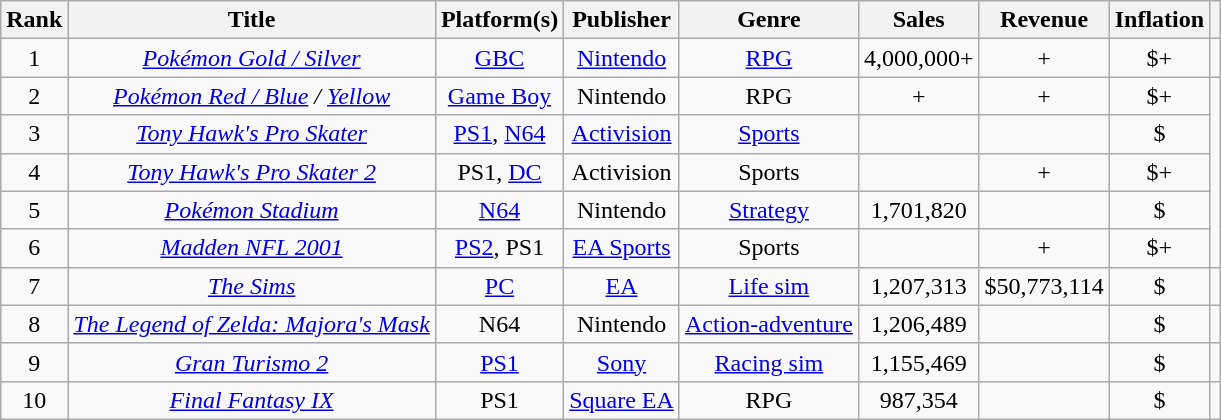<table class="wikitable sortable" style="text-align:center">
<tr>
<th>Rank</th>
<th>Title</th>
<th>Platform(s)</th>
<th>Publisher</th>
<th>Genre</th>
<th>Sales</th>
<th>Revenue</th>
<th>Inflation</th>
<th class="unsortable"></th>
</tr>
<tr>
<td>1</td>
<td><em><a href='#'>Pokémon Gold / Silver</a></em></td>
<td><a href='#'>GBC</a></td>
<td><a href='#'>Nintendo</a></td>
<td><a href='#'>RPG</a></td>
<td>4,000,000+</td>
<td>+</td>
<td>$+</td>
<td></td>
</tr>
<tr>
<td>2</td>
<td><em><a href='#'>Pokémon Red / Blue</a> / <a href='#'>Yellow</a></em></td>
<td><a href='#'>Game Boy</a></td>
<td>Nintendo</td>
<td>RPG</td>
<td>+</td>
<td>+</td>
<td>$+</td>
<td rowspan="5"></td>
</tr>
<tr>
<td>3</td>
<td><em><a href='#'>Tony Hawk's Pro Skater</a></em></td>
<td><a href='#'>PS1</a>, <a href='#'>N64</a></td>
<td><a href='#'>Activision</a></td>
<td><a href='#'>Sports</a></td>
<td></td>
<td></td>
<td>$</td>
</tr>
<tr>
<td>4</td>
<td><em><a href='#'>Tony Hawk's Pro Skater 2</a></em></td>
<td>PS1, <a href='#'>DC</a></td>
<td>Activision</td>
<td>Sports</td>
<td></td>
<td>+</td>
<td>$+</td>
</tr>
<tr>
<td>5</td>
<td><em><a href='#'>Pokémon Stadium</a></em></td>
<td><a href='#'>N64</a></td>
<td>Nintendo</td>
<td><a href='#'>Strategy</a></td>
<td>1,701,820</td>
<td></td>
<td>$</td>
</tr>
<tr>
<td>6</td>
<td><em><a href='#'>Madden NFL 2001</a></em></td>
<td><a href='#'>PS2</a>, PS1</td>
<td><a href='#'>EA Sports</a></td>
<td>Sports</td>
<td></td>
<td>+</td>
<td>$+</td>
</tr>
<tr>
<td>7</td>
<td><a href='#'><em>The Sims</em></a></td>
<td><a href='#'>PC</a></td>
<td><a href='#'>EA</a></td>
<td><a href='#'>Life sim</a></td>
<td>1,207,313</td>
<td>$50,773,114</td>
<td>$</td>
<td></td>
</tr>
<tr>
<td>8</td>
<td><em><a href='#'>The Legend of Zelda: Majora's Mask</a></em></td>
<td>N64</td>
<td>Nintendo</td>
<td><a href='#'>Action-adventure</a></td>
<td>1,206,489</td>
<td></td>
<td>$</td>
<td></td>
</tr>
<tr>
<td>9</td>
<td><em><a href='#'>Gran Turismo 2</a></em></td>
<td><a href='#'>PS1</a></td>
<td><a href='#'>Sony</a></td>
<td><a href='#'>Racing sim</a></td>
<td>1,155,469</td>
<td></td>
<td>$</td>
<td></td>
</tr>
<tr>
<td>10</td>
<td><em><a href='#'>Final Fantasy IX</a></em></td>
<td>PS1</td>
<td><a href='#'>Square EA</a></td>
<td>RPG</td>
<td>987,354</td>
<td></td>
<td>$</td>
<td></td>
</tr>
</table>
